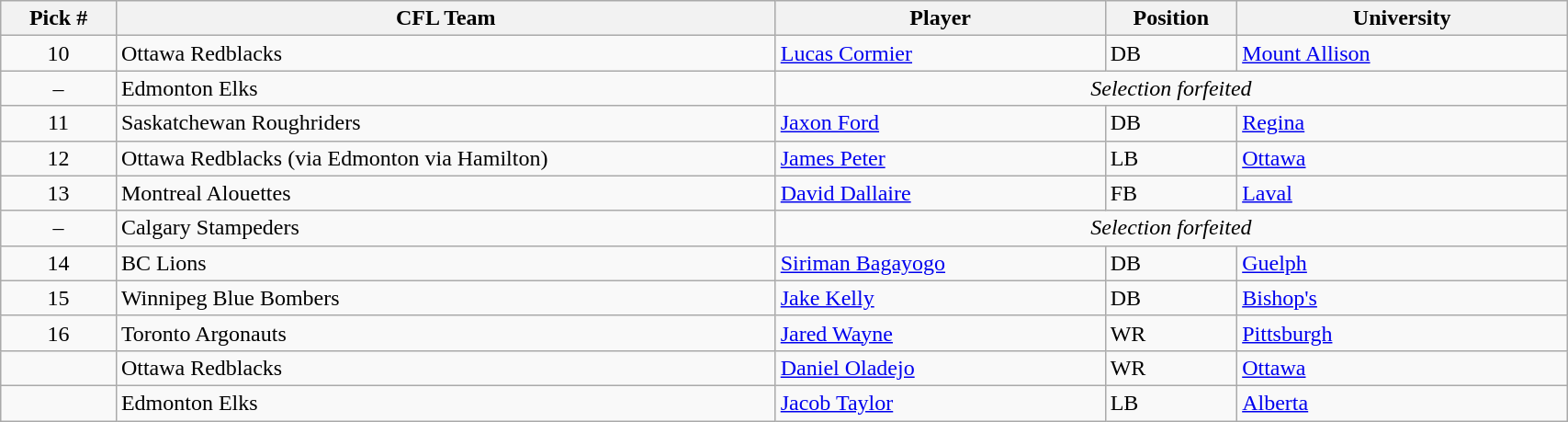<table class="wikitable" style="width: 90%">
<tr>
<th width=7%>Pick #</th>
<th width=40%>CFL Team</th>
<th width=20%>Player</th>
<th width=8%>Position</th>
<th width=20%>University</th>
</tr>
<tr>
<td align=center>10</td>
<td>Ottawa Redblacks</td>
<td><a href='#'>Lucas Cormier</a></td>
<td>DB</td>
<td><a href='#'>Mount Allison</a></td>
</tr>
<tr>
<td align=center>–</td>
<td>Edmonton Elks</td>
<td colspan="3" style="text-align:center;"><em>Selection forfeited</em></td>
</tr>
<tr>
<td align=center>11</td>
<td>Saskatchewan Roughriders</td>
<td><a href='#'>Jaxon Ford</a></td>
<td>DB</td>
<td><a href='#'>Regina</a></td>
</tr>
<tr>
<td align=center>12</td>
<td>Ottawa Redblacks (via Edmonton via Hamilton)</td>
<td><a href='#'>James Peter</a></td>
<td>LB</td>
<td><a href='#'>Ottawa</a></td>
</tr>
<tr>
<td align=center>13</td>
<td>Montreal Alouettes</td>
<td><a href='#'>David Dallaire</a></td>
<td>FB</td>
<td><a href='#'>Laval</a></td>
</tr>
<tr>
<td align=center>–</td>
<td>Calgary Stampeders</td>
<td colspan="3" style="text-align:center;"><em>Selection forfeited</em></td>
</tr>
<tr>
<td align=center>14</td>
<td>BC Lions</td>
<td><a href='#'>Siriman Bagayogo</a></td>
<td>DB</td>
<td><a href='#'>Guelph</a></td>
</tr>
<tr>
<td align=center>15</td>
<td>Winnipeg Blue Bombers</td>
<td><a href='#'>Jake Kelly</a></td>
<td>DB</td>
<td><a href='#'>Bishop's</a></td>
</tr>
<tr>
<td align=center>16</td>
<td>Toronto Argonauts</td>
<td><a href='#'>Jared Wayne</a></td>
<td>WR</td>
<td><a href='#'>Pittsburgh</a></td>
</tr>
<tr>
<td align=center></td>
<td>Ottawa Redblacks</td>
<td><a href='#'>Daniel Oladejo</a></td>
<td>WR</td>
<td><a href='#'>Ottawa</a></td>
</tr>
<tr>
<td align=center></td>
<td>Edmonton Elks</td>
<td><a href='#'>Jacob Taylor</a></td>
<td>LB</td>
<td><a href='#'>Alberta</a></td>
</tr>
</table>
